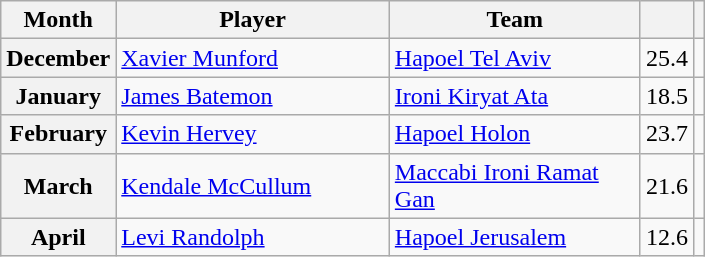<table class="wikitable" style="text-align: center;">
<tr>
<th>Month</th>
<th style="width:175px;">Player</th>
<th style="width:160px;">Team</th>
<th><a href='#'></a></th>
<th></th>
</tr>
<tr>
<th>December</th>
<td align=left> <a href='#'>Xavier Munford</a></td>
<td align=left><a href='#'>Hapoel Tel Aviv</a></td>
<td>25.4</td>
<td></td>
</tr>
<tr>
<th>January</th>
<td align=left> <a href='#'>James Batemon</a></td>
<td align=left><a href='#'>Ironi Kiryat Ata</a></td>
<td>18.5</td>
<td></td>
</tr>
<tr>
<th>February</th>
<td align=left> <a href='#'>Kevin Hervey</a></td>
<td align=left><a href='#'>Hapoel Holon</a></td>
<td>23.7</td>
<td></td>
</tr>
<tr>
<th>March</th>
<td align=left> <a href='#'>Kendale McCullum</a></td>
<td align=left><a href='#'>Maccabi Ironi Ramat Gan</a></td>
<td>21.6</td>
<td></td>
</tr>
<tr>
<th>April</th>
<td align=left> <a href='#'>Levi Randolph</a></td>
<td align=left><a href='#'>Hapoel Jerusalem</a></td>
<td>12.6</td>
<td></td>
</tr>
</table>
